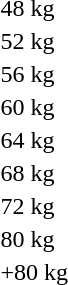<table>
<tr>
<td rowspan="2">48 kg<br></td>
<td rowspan="2"></td>
<td rowspan="2"></td>
<td></td>
</tr>
<tr>
<td></td>
</tr>
<tr>
<td rowspan="2">52 kg<br></td>
<td rowspan="2"></td>
<td rowspan="2"></td>
<td></td>
</tr>
<tr>
<td></td>
</tr>
<tr>
<td rowspan="2">56 kg<br></td>
<td rowspan="2"></td>
<td rowspan="2"></td>
<td></td>
</tr>
<tr>
<td></td>
</tr>
<tr>
<td rowspan="2">60 kg<br></td>
<td rowspan="2"></td>
<td rowspan="2"></td>
<td></td>
</tr>
<tr>
<td></td>
</tr>
<tr>
<td rowspan="2">64 kg<br></td>
<td rowspan="2"></td>
<td rowspan="2"></td>
<td></td>
</tr>
<tr>
<td></td>
</tr>
<tr>
<td rowspan="2">68 kg<br></td>
<td rowspan="2"></td>
<td rowspan="2"></td>
<td></td>
</tr>
<tr>
<td></td>
</tr>
<tr>
<td rowspan="2">72 kg<br></td>
<td rowspan="2"></td>
<td rowspan="2"></td>
<td></td>
</tr>
<tr>
<td></td>
</tr>
<tr>
<td rowspan="2">80 kg<br></td>
<td rowspan="2"></td>
<td rowspan="2"></td>
<td></td>
</tr>
<tr>
<td></td>
</tr>
<tr>
<td rowspan="2">+80 kg<br></td>
<td rowspan="2"></td>
<td rowspan="2"></td>
<td></td>
</tr>
<tr>
<td></td>
</tr>
</table>
